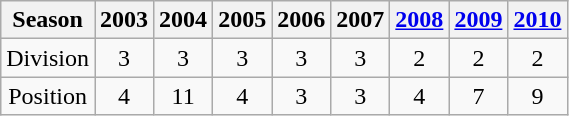<table class="wikitable" style="text-align: Center;">
<tr>
<th>Season</th>
<th>2003</th>
<th>2004</th>
<th>2005</th>
<th>2006</th>
<th>2007</th>
<th><a href='#'>2008</a></th>
<th><a href='#'>2009</a></th>
<th><a href='#'>2010</a></th>
</tr>
<tr>
<td>Division</td>
<td>3</td>
<td>3</td>
<td>3</td>
<td>3</td>
<td>3</td>
<td>2</td>
<td>2</td>
<td>2</td>
</tr>
<tr>
<td>Position</td>
<td>4</td>
<td>11</td>
<td>4</td>
<td>3</td>
<td>3</td>
<td>4</td>
<td>7</td>
<td>9</td>
</tr>
</table>
